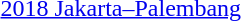<table>
<tr>
<td rowspan=2><a href='#'>2018 Jakarta–Palembang</a></td>
<td rowspan=2></td>
<td rowspan=2></td>
<td></td>
</tr>
<tr>
<td></td>
</tr>
</table>
